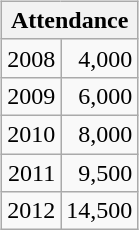<table class="wikitable" style="float:right; clear; margin:7px; text-size:80%; text-align:right">
<tr>
<th style="text-align:center;" colspan="2">Attendance</th>
</tr>
<tr>
<td>2008</td>
<td>4,000</td>
</tr>
<tr>
<td>2009</td>
<td>6,000</td>
</tr>
<tr>
<td>2010</td>
<td>8,000</td>
</tr>
<tr>
<td>2011</td>
<td>9,500</td>
</tr>
<tr>
<td>2012</td>
<td>14,500</td>
</tr>
</table>
